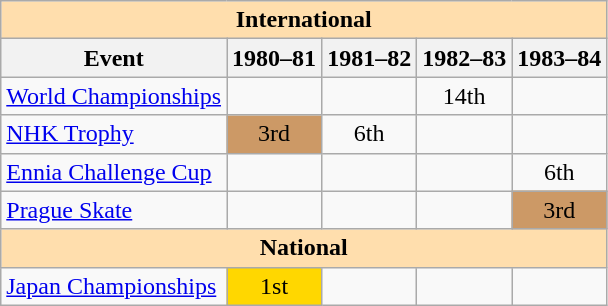<table class="wikitable" style="text-align:center">
<tr>
<th style="background-color: #ffdead; " colspan=5 align=center>International</th>
</tr>
<tr>
<th>Event</th>
<th>1980–81</th>
<th>1981–82</th>
<th>1982–83</th>
<th>1983–84</th>
</tr>
<tr>
<td align=left><a href='#'>World Championships</a></td>
<td></td>
<td></td>
<td>14th</td>
<td></td>
</tr>
<tr>
<td align=left><a href='#'>NHK Trophy</a></td>
<td bgcolor=cc9966>3rd</td>
<td>6th</td>
<td></td>
<td></td>
</tr>
<tr>
<td align=left><a href='#'>Ennia Challenge Cup</a></td>
<td></td>
<td></td>
<td></td>
<td>6th</td>
</tr>
<tr>
<td align=left><a href='#'>Prague Skate</a></td>
<td></td>
<td></td>
<td></td>
<td bgcolor=cc9966>3rd</td>
</tr>
<tr>
<th style="background-color: #ffdead; " colspan=5 align=center>National</th>
</tr>
<tr>
<td align=left><a href='#'>Japan Championships</a></td>
<td bgcolor=gold>1st</td>
<td></td>
<td></td>
<td></td>
</tr>
</table>
